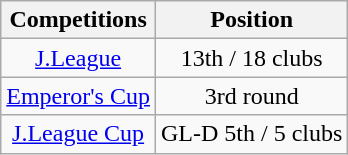<table class="wikitable" style="text-align:center;">
<tr>
<th>Competitions</th>
<th>Position</th>
</tr>
<tr>
<td><a href='#'>J.League</a></td>
<td>13th / 18 clubs</td>
</tr>
<tr>
<td><a href='#'>Emperor's Cup</a></td>
<td>3rd round</td>
</tr>
<tr>
<td><a href='#'>J.League Cup</a></td>
<td>GL-D 5th / 5 clubs</td>
</tr>
</table>
